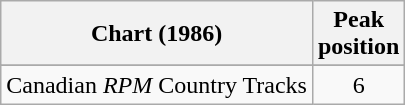<table class="wikitable sortable">
<tr>
<th align="left">Chart (1986)</th>
<th align="center">Peak<br>position</th>
</tr>
<tr>
</tr>
<tr>
<td align="left">Canadian <em>RPM</em> Country Tracks</td>
<td align="center">6</td>
</tr>
</table>
